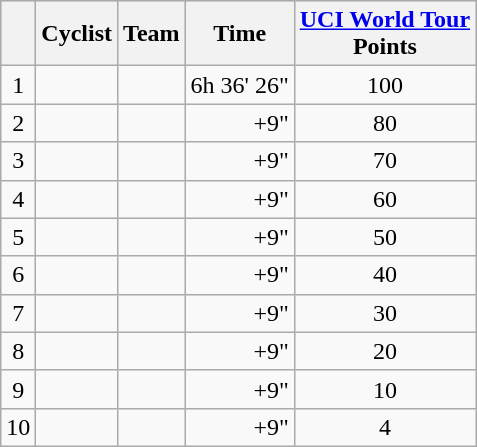<table class="wikitable">
<tr style="background:#ccccff;">
<th></th>
<th>Cyclist</th>
<th>Team</th>
<th>Time</th>
<th><a href='#'>UCI World Tour</a><br>Points</th>
</tr>
<tr>
<td align=center>1</td>
<td></td>
<td></td>
<td align=right>6h 36' 26"</td>
<td align=center>100</td>
</tr>
<tr>
<td align=center>2</td>
<td></td>
<td></td>
<td align=right>+9"</td>
<td align=center>80</td>
</tr>
<tr>
<td align=center>3</td>
<td></td>
<td></td>
<td align=right>+9"</td>
<td align=center>70</td>
</tr>
<tr>
<td align=center>4</td>
<td></td>
<td></td>
<td align=right>+9"</td>
<td align=center>60</td>
</tr>
<tr>
<td align=center>5</td>
<td></td>
<td></td>
<td align=right>+9"</td>
<td align=center>50</td>
</tr>
<tr>
<td align=center>6</td>
<td></td>
<td></td>
<td align=right>+9"</td>
<td align=center>40</td>
</tr>
<tr>
<td align=center>7</td>
<td></td>
<td></td>
<td align=right>+9"</td>
<td align=center>30</td>
</tr>
<tr>
<td align=center>8</td>
<td></td>
<td></td>
<td align=right>+9"</td>
<td align=center>20</td>
</tr>
<tr>
<td align=center>9</td>
<td></td>
<td></td>
<td align=right>+9"</td>
<td align=center>10</td>
</tr>
<tr>
<td align=center>10</td>
<td></td>
<td></td>
<td align=right>+9"</td>
<td align=center>4</td>
</tr>
</table>
